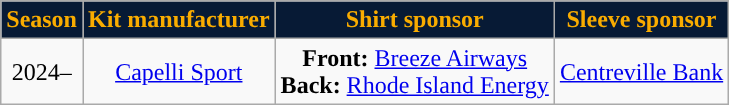<table class="wikitable" style="text-align: center">
<tr>
<th style="background:#071A35; color:#F9AC00">Season</th>
<th style="background:#071A35; color:#F9AC00">Kit manufacturer</th>
<th style="background:#071A35; color:#F9AC00">Shirt sponsor</th>
<th style="background:#071A35; color:#F9AC00">Sleeve sponsor</th>
</tr>
<tr>
<td>2024–</td>
<td><a href='#'>Capelli Sport</a></td>
<td><strong>Front:</strong> <a href='#'>Breeze Airways</a><br><strong>Back:</strong> <a href='#'>Rhode Island Energy</a></td>
<td><a href='#'>Centreville Bank</a></td>
</tr>
</table>
